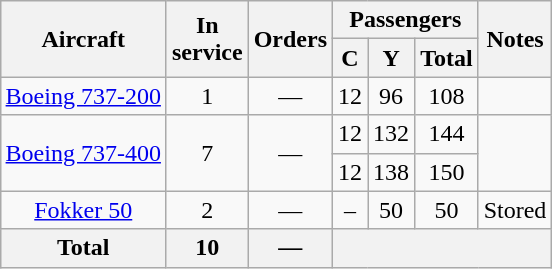<table class="wikitable" style="margin:0.5em auto; text-align:center">
<tr>
<th rowspan=2>Aircraft</th>
<th rowspan=2>In <br> service</th>
<th rowspan=2>Orders</th>
<th colspan=3>Passengers</th>
<th rowspan=2>Notes</th>
</tr>
<tr>
<th><abbr>C</abbr></th>
<th><abbr>Y</abbr></th>
<th>Total</th>
</tr>
<tr>
<td><a href='#'>Boeing 737-200</a></td>
<td>1</td>
<td>—</td>
<td>12</td>
<td>96</td>
<td>108</td>
<td></td>
</tr>
<tr>
<td rowspan=2><a href='#'>Boeing 737-400</a></td>
<td rowspan=2>7</td>
<td rowspan=2>—</td>
<td>12</td>
<td>132</td>
<td>144</td>
<td rowspan=2></td>
</tr>
<tr>
<td>12</td>
<td>138</td>
<td>150</td>
</tr>
<tr>
<td><a href='#'>Fokker 50</a></td>
<td>2</td>
<td>—</td>
<td>–</td>
<td>50</td>
<td>50</td>
<td>Stored</td>
</tr>
<tr>
<th>Total</th>
<th>10</th>
<th>—</th>
<th colspan=4></th>
</tr>
</table>
